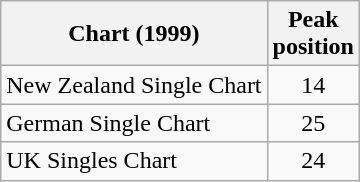<table class="wikitable">
<tr>
<th>Chart (1999)</th>
<th>Peak<br>position</th>
</tr>
<tr>
<td>New Zealand Single Chart</td>
<td align="center">14</td>
</tr>
<tr>
<td>German Single Chart</td>
<td align="center">25</td>
</tr>
<tr>
<td>UK Singles Chart</td>
<td align="center">24</td>
</tr>
</table>
